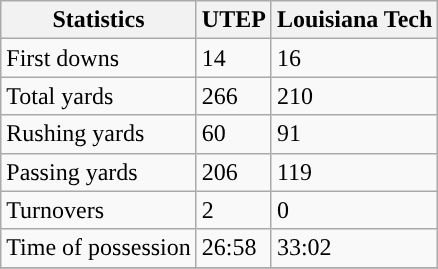<table class="wikitable">
<tr>
<th>Statistics</th>
<th>UTEP</th>
<th>Louisiana Tech</th>
</tr>
<tr>
<td>First downs</td>
<td>14</td>
<td>16</td>
</tr>
<tr>
<td>Total yards</td>
<td>266</td>
<td>210</td>
</tr>
<tr>
<td>Rushing yards</td>
<td>60</td>
<td>91</td>
</tr>
<tr>
<td>Passing yards</td>
<td>206</td>
<td>119</td>
</tr>
<tr>
<td>Turnovers</td>
<td>2</td>
<td>0</td>
</tr>
<tr>
<td>Time of possession</td>
<td>26:58</td>
<td>33:02</td>
</tr>
<tr>
</tr>
</table>
